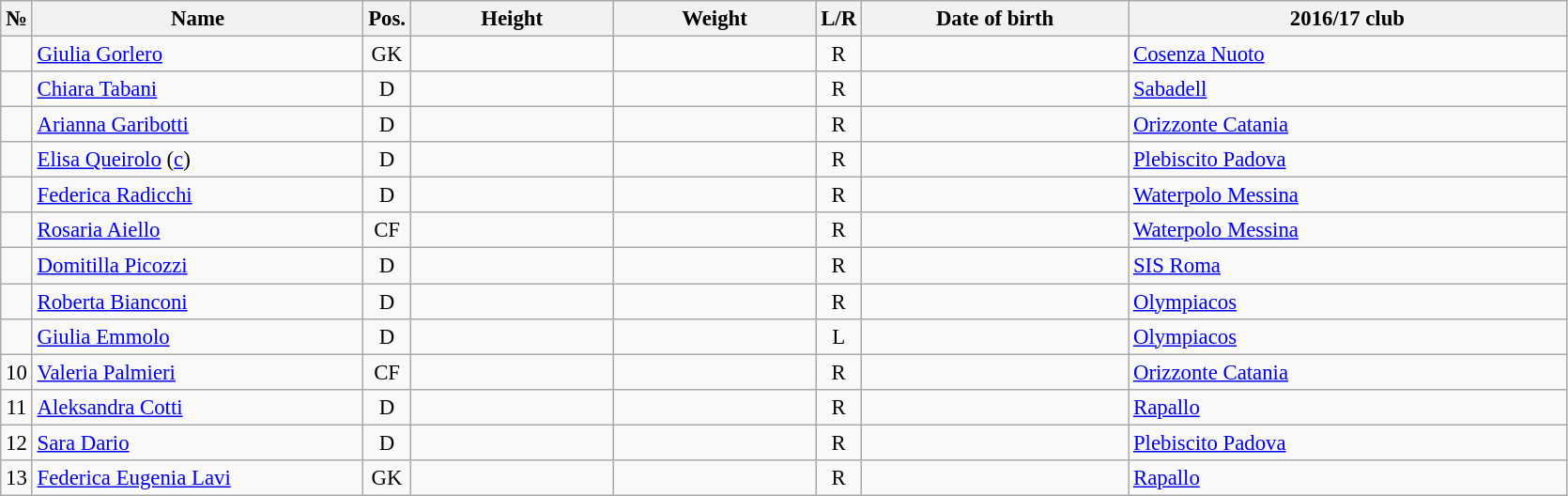<table class="wikitable sortable" style="font-size:95%; text-align:center;">
<tr>
<th>№</th>
<th style="width:15em">Name</th>
<th>Pos.</th>
<th style="width:9em">Height</th>
<th style="width:9em">Weight</th>
<th>L/R</th>
<th style="width:12em">Date of birth</th>
<th style="width:20em">2016/17 club</th>
</tr>
<tr>
<td></td>
<td style="text-align:left;"><a href='#'>Giulia Gorlero</a></td>
<td>GK</td>
<td></td>
<td></td>
<td>R</td>
<td style="text-align:right;"></td>
<td style="text-align:left;"> <a href='#'>Cosenza Nuoto</a></td>
</tr>
<tr>
<td></td>
<td style="text-align:left;"><a href='#'>Chiara Tabani</a></td>
<td>D</td>
<td></td>
<td></td>
<td>R</td>
<td style="text-align:right;"></td>
<td style="text-align:left;"> <a href='#'>Sabadell</a></td>
</tr>
<tr>
<td></td>
<td style="text-align:left;"><a href='#'>Arianna Garibotti</a></td>
<td>D</td>
<td></td>
<td></td>
<td>R</td>
<td style="text-align:right;"></td>
<td style="text-align:left;"> <a href='#'>Orizzonte Catania</a></td>
</tr>
<tr>
<td></td>
<td style="text-align:left;"><a href='#'>Elisa Queirolo</a> (<a href='#'>c</a>)</td>
<td>D</td>
<td></td>
<td></td>
<td>R</td>
<td style="text-align:right;"></td>
<td style="text-align:left;"> <a href='#'>Plebiscito Padova</a></td>
</tr>
<tr>
<td></td>
<td style="text-align:left;"><a href='#'>Federica Radicchi</a></td>
<td>D</td>
<td></td>
<td></td>
<td>R</td>
<td style="text-align:right;"></td>
<td style="text-align:left;"> <a href='#'>Waterpolo Messina</a></td>
</tr>
<tr>
<td></td>
<td style="text-align:left;"><a href='#'>Rosaria Aiello</a></td>
<td>CF</td>
<td></td>
<td></td>
<td>R</td>
<td style="text-align:right;"></td>
<td style="text-align:left;"> <a href='#'>Waterpolo Messina</a></td>
</tr>
<tr>
<td></td>
<td style="text-align:left;"><a href='#'>Domitilla Picozzi</a></td>
<td>D</td>
<td></td>
<td></td>
<td>R</td>
<td style="text-align:right;"></td>
<td style="text-align:left;"> <a href='#'>SIS Roma</a></td>
</tr>
<tr>
<td></td>
<td style="text-align:left;"><a href='#'>Roberta Bianconi</a></td>
<td>D</td>
<td></td>
<td></td>
<td>R</td>
<td style="text-align:right;"></td>
<td style="text-align:left;"> <a href='#'>Olympiacos</a></td>
</tr>
<tr>
<td></td>
<td style="text-align:left;"><a href='#'>Giulia Emmolo</a></td>
<td>D</td>
<td></td>
<td></td>
<td>L</td>
<td style="text-align:right;"></td>
<td style="text-align:left;"> <a href='#'>Olympiacos</a></td>
</tr>
<tr>
<td>10</td>
<td style="text-align:left;"><a href='#'>Valeria Palmieri</a></td>
<td>CF</td>
<td></td>
<td></td>
<td>R</td>
<td style="text-align:right;"></td>
<td style="text-align:left;"> <a href='#'>Orizzonte Catania</a></td>
</tr>
<tr>
<td>11</td>
<td style="text-align:left;"><a href='#'>Aleksandra Cotti</a></td>
<td>D</td>
<td></td>
<td></td>
<td>R</td>
<td style="text-align:right;"></td>
<td style="text-align:left;"> <a href='#'>Rapallo</a></td>
</tr>
<tr>
<td>12</td>
<td style="text-align:left;"><a href='#'>Sara Dario</a></td>
<td>D</td>
<td></td>
<td></td>
<td>R</td>
<td style="text-align:right;"></td>
<td style="text-align:left;"> <a href='#'>Plebiscito Padova</a></td>
</tr>
<tr>
<td>13</td>
<td style="text-align:left;"><a href='#'>Federica Eugenia Lavi</a></td>
<td>GK</td>
<td></td>
<td></td>
<td>R</td>
<td style="text-align:right;"></td>
<td style="text-align:left;"> <a href='#'>Rapallo</a></td>
</tr>
</table>
